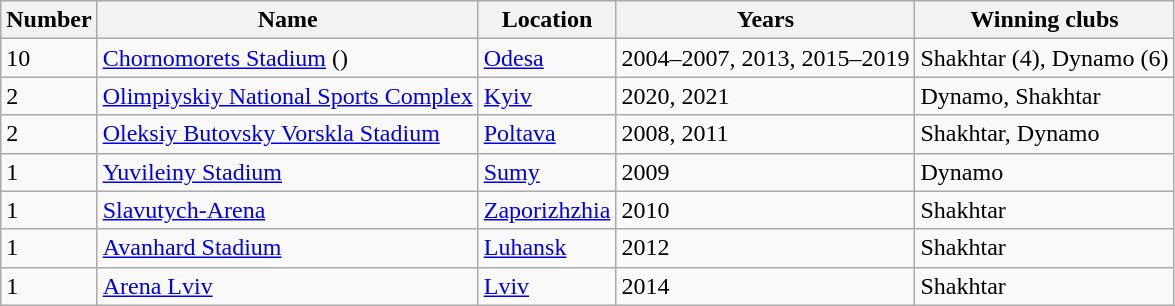<table class="wikitable">
<tr>
<th>Number</th>
<th>Name</th>
<th>Location</th>
<th>Years</th>
<th>Winning clubs</th>
</tr>
<tr>
<td>10</td>
<td><a href='#'>Chornomorets Stadium</a> ()</td>
<td><a href='#'>Odesa</a></td>
<td>2004–2007, 2013, 2015–2019</td>
<td>Shakhtar (4), Dynamo (6)</td>
</tr>
<tr>
<td>2</td>
<td><a href='#'>Olimpiyskiy National Sports Complex</a></td>
<td><a href='#'>Kyiv</a></td>
<td>2020, 2021</td>
<td>Dynamo, Shakhtar</td>
</tr>
<tr>
<td>2</td>
<td><a href='#'>Oleksiy Butovsky Vorskla Stadium</a></td>
<td><a href='#'>Poltava</a></td>
<td>2008, 2011</td>
<td>Shakhtar, Dynamo</td>
</tr>
<tr>
<td>1</td>
<td><a href='#'>Yuvileiny Stadium</a></td>
<td><a href='#'>Sumy</a></td>
<td>2009</td>
<td>Dynamo</td>
</tr>
<tr>
<td>1</td>
<td><a href='#'>Slavutych-Arena</a></td>
<td><a href='#'>Zaporizhzhia</a></td>
<td>2010</td>
<td>Shakhtar</td>
</tr>
<tr>
<td>1</td>
<td><a href='#'>Avanhard Stadium</a></td>
<td><a href='#'>Luhansk</a></td>
<td>2012</td>
<td>Shakhtar</td>
</tr>
<tr>
<td>1</td>
<td><a href='#'>Arena Lviv</a></td>
<td><a href='#'>Lviv</a></td>
<td>2014</td>
<td>Shakhtar</td>
</tr>
</table>
